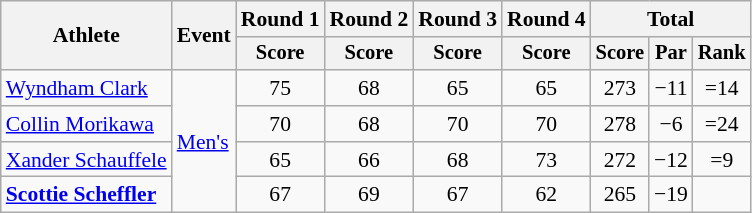<table class=wikitable style=font-size:90%;text-align:center>
<tr>
<th rowspan=2>Athlete</th>
<th rowspan=2>Event</th>
<th>Round 1</th>
<th>Round 2</th>
<th>Round 3</th>
<th>Round 4</th>
<th colspan=3>Total</th>
</tr>
<tr style=font-size:95%>
<th>Score</th>
<th>Score</th>
<th>Score</th>
<th>Score</th>
<th>Score</th>
<th>Par</th>
<th>Rank</th>
</tr>
<tr>
<td align=left><a href='#'>Wyndham Clark</a></td>
<td align=left rowspan=4><a href='#'>Men's</a></td>
<td>75</td>
<td>68</td>
<td>65</td>
<td>65</td>
<td>273</td>
<td>−11</td>
<td>=14</td>
</tr>
<tr>
<td align=left><a href='#'>Collin Morikawa</a></td>
<td>70</td>
<td>68</td>
<td>70</td>
<td>70</td>
<td>278</td>
<td>−6</td>
<td>=24</td>
</tr>
<tr>
<td align=left><a href='#'>Xander Schauffele</a></td>
<td>65</td>
<td>66</td>
<td>68</td>
<td>73</td>
<td>272</td>
<td>−12</td>
<td>=9</td>
</tr>
<tr>
<td align=left><strong><a href='#'>Scottie Scheffler</a></strong></td>
<td>67</td>
<td>69</td>
<td>67</td>
<td>62</td>
<td>265</td>
<td>−19</td>
<td></td>
</tr>
</table>
